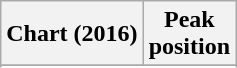<table class="wikitable sortable plainrowheaders">
<tr>
<th>Chart (2016)</th>
<th>Peak<br>position</th>
</tr>
<tr>
</tr>
<tr>
</tr>
<tr>
</tr>
</table>
